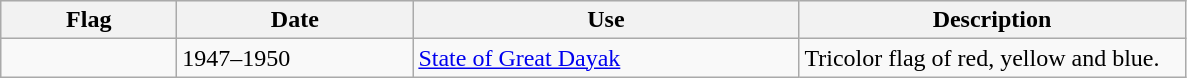<table class="wikitable">
<tr style="background:#efefef;">
<th style="width:110px;">Flag</th>
<th style="width:150px;">Date</th>
<th style="width:250px;">Use</th>
<th style="width:250px;">Description</th>
</tr>
<tr>
<td></td>
<td>1947–1950</td>
<td><a href='#'>State of Great Dayak</a></td>
<td>Tricolor flag of red, yellow and blue.</td>
</tr>
</table>
